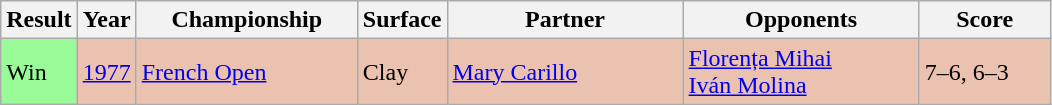<table class="sortable wikitable">
<tr>
<th>Result</th>
<th style=width:30px>Year</th>
<th style=width:140px>Championship</th>
<th style=width:50px>Surface</th>
<th style=width:150px>Partner</th>
<th style=width:150px>Opponents</th>
<th class=unsortable style=width:80px>Score</th>
</tr>
<tr style="background:#ebc2af;">
<td style=background:#98fb98>Win</td>
<td><a href='#'>1977</a></td>
<td><a href='#'>French Open</a></td>
<td>Clay</td>
<td> <a href='#'>Mary Carillo</a></td>
<td> <a href='#'>Florența Mihai</a><br> <a href='#'>Iván Molina</a></td>
<td>7–6, 6–3</td>
</tr>
</table>
